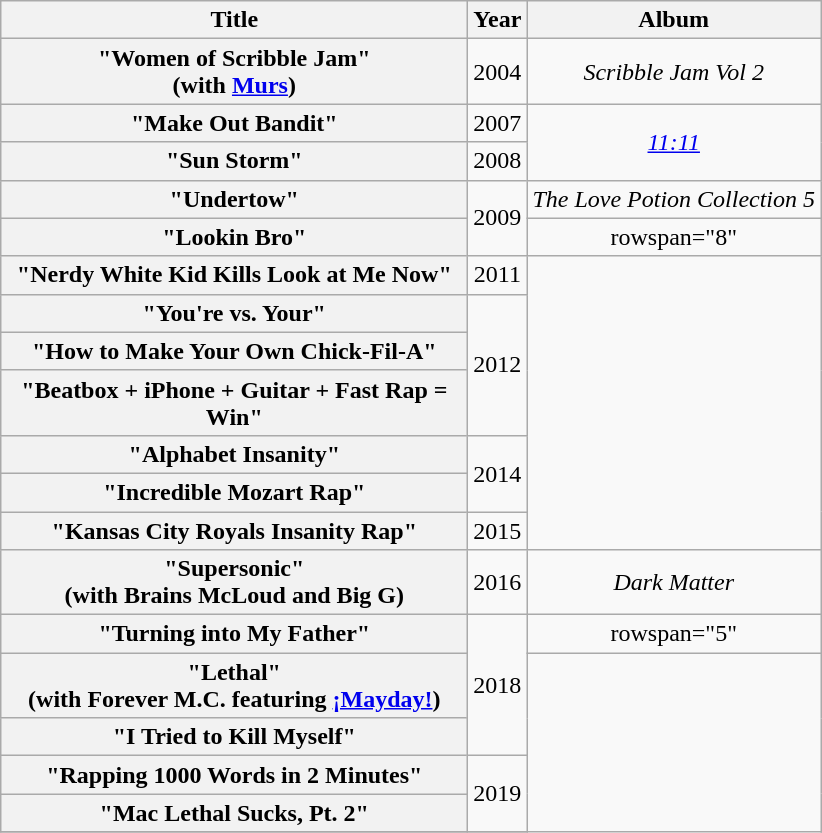<table class="wikitable plainrowheaders" style="text-align:center;">
<tr>
<th scope="col" style="width:19em;">Title</th>
<th scope="col">Year</th>
<th scope="col">Album</th>
</tr>
<tr>
<th scope="row">"Women of Scribble Jam"<br><span>(with <a href='#'>Murs</a>)</span></th>
<td>2004</td>
<td><em>Scribble Jam Vol 2</em></td>
</tr>
<tr>
<th scope="row">"Make Out Bandit"</th>
<td>2007</td>
<td rowspan="2"><em><a href='#'>11:11</a></em></td>
</tr>
<tr>
<th scope="row">"Sun Storm"</th>
<td>2008</td>
</tr>
<tr>
<th scope="row">"Undertow"</th>
<td rowspan="2">2009</td>
<td><em>The Love Potion Collection 5</em></td>
</tr>
<tr>
<th scope="row">"Lookin Bro"</th>
<td>rowspan="8" </td>
</tr>
<tr>
<th scope="row">"Nerdy White Kid Kills Look at Me Now"</th>
<td>2011</td>
</tr>
<tr>
<th scope="row">"You're vs. Your"</th>
<td rowspan="3">2012</td>
</tr>
<tr>
<th scope="row">"How to Make Your Own Chick-Fil-A"</th>
</tr>
<tr>
<th scope="row">"Beatbox + iPhone + Guitar + Fast Rap = Win"</th>
</tr>
<tr>
<th scope="row">"Alphabet Insanity"</th>
<td rowspan="2">2014</td>
</tr>
<tr>
<th scope="row">"Incredible Mozart Rap"</th>
</tr>
<tr>
<th scope="row">"Kansas City Royals Insanity Rap"</th>
<td>2015</td>
</tr>
<tr>
<th scope="row">"Supersonic"<br><span>(with Brains McLoud and Big G)</span></th>
<td>2016</td>
<td><em>Dark Matter</em></td>
</tr>
<tr>
<th scope="row">"Turning into My Father"</th>
<td rowspan="3">2018</td>
<td>rowspan="5" </td>
</tr>
<tr>
<th scope="row">"Lethal"<br><span>(with Forever M.C. featuring <a href='#'>¡Mayday!</a>)</span></th>
</tr>
<tr>
<th scope="row">"I Tried to Kill Myself"</th>
</tr>
<tr>
<th scope="row">"Rapping 1000 Words in 2 Minutes"</th>
<td rowspan="2">2019</td>
</tr>
<tr>
<th scope="row">"Mac Lethal Sucks, Pt. 2"</th>
</tr>
<tr>
</tr>
</table>
